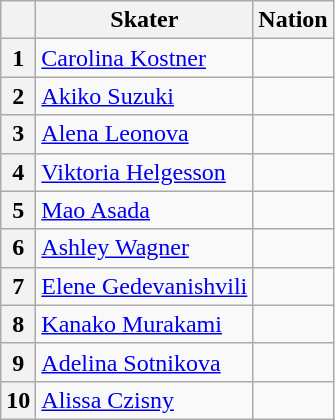<table class="wikitable unsortable" style="text-align:left">
<tr>
<th scope="col"></th>
<th scope="col">Skater</th>
<th scope="col">Nation</th>
</tr>
<tr>
<th scope="row">1</th>
<td><a href='#'>Carolina Kostner</a></td>
<td></td>
</tr>
<tr>
<th scope="row">2</th>
<td><a href='#'>Akiko Suzuki</a></td>
<td></td>
</tr>
<tr>
<th scope="row">3</th>
<td><a href='#'>Alena Leonova</a></td>
<td></td>
</tr>
<tr>
<th scope="row">4</th>
<td><a href='#'>Viktoria Helgesson</a></td>
<td></td>
</tr>
<tr>
<th scope="row">5</th>
<td><a href='#'>Mao Asada</a></td>
<td></td>
</tr>
<tr>
<th scope="row">6</th>
<td><a href='#'>Ashley Wagner</a></td>
<td></td>
</tr>
<tr>
<th scope="row">7</th>
<td><a href='#'>Elene Gedevanishvili</a></td>
<td></td>
</tr>
<tr>
<th scope="row">8</th>
<td><a href='#'>Kanako Murakami</a></td>
<td></td>
</tr>
<tr>
<th scope="row">9</th>
<td><a href='#'>Adelina Sotnikova</a></td>
<td></td>
</tr>
<tr>
<th scope="row">10</th>
<td><a href='#'>Alissa Czisny</a></td>
<td></td>
</tr>
</table>
